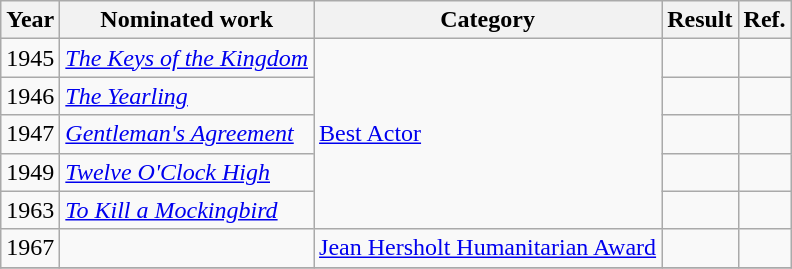<table class="wikitable">
<tr>
<th>Year</th>
<th>Nominated work</th>
<th>Category</th>
<th>Result</th>
<th>Ref.</th>
</tr>
<tr>
<td>1945</td>
<td><em><a href='#'>The Keys of the Kingdom</a></em></td>
<td rowspan=5><a href='#'>Best Actor</a></td>
<td></td>
<td></td>
</tr>
<tr>
<td>1946</td>
<td><em><a href='#'>The Yearling</a></em></td>
<td></td>
<td></td>
</tr>
<tr>
<td>1947</td>
<td><em><a href='#'>Gentleman's Agreement</a></em></td>
<td></td>
<td></td>
</tr>
<tr>
<td>1949</td>
<td><em><a href='#'>Twelve O'Clock High</a></em></td>
<td></td>
<td></td>
</tr>
<tr>
<td>1963</td>
<td><em><a href='#'>To Kill a Mockingbird</a></em></td>
<td></td>
<td></td>
</tr>
<tr>
<td>1967</td>
<td></td>
<td><a href='#'>Jean Hersholt Humanitarian Award</a></td>
<td></td>
<td></td>
</tr>
<tr>
</tr>
</table>
